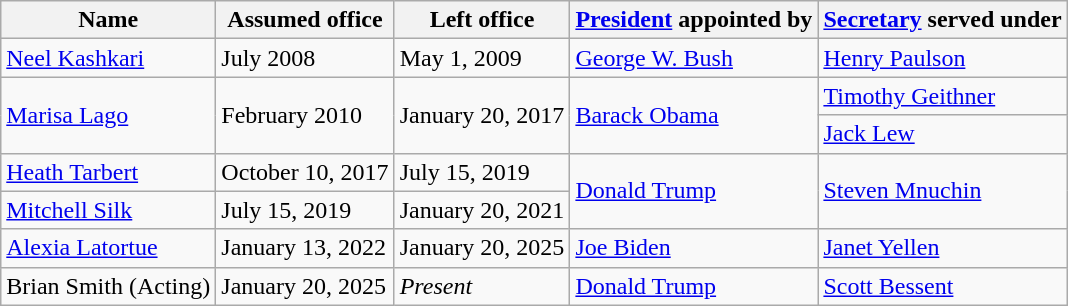<table class="wikitable">
<tr>
<th>Name</th>
<th>Assumed office</th>
<th>Left office</th>
<th><a href='#'>President</a> appointed by</th>
<th><a href='#'>Secretary</a> served under</th>
</tr>
<tr>
<td><a href='#'>Neel Kashkari</a></td>
<td>July 2008</td>
<td>May 1, 2009</td>
<td><a href='#'>George W. Bush</a></td>
<td><a href='#'>Henry Paulson</a></td>
</tr>
<tr>
<td rowspan=2><a href='#'>Marisa Lago</a></td>
<td rowspan=2>February 2010</td>
<td rowspan=2>January 20, 2017</td>
<td rowspan=2><a href='#'>Barack Obama</a></td>
<td><a href='#'>Timothy Geithner</a></td>
</tr>
<tr>
<td><a href='#'>Jack Lew</a></td>
</tr>
<tr>
<td><a href='#'>Heath Tarbert</a></td>
<td>October 10, 2017</td>
<td>July 15, 2019</td>
<td rowspan=2><a href='#'>Donald Trump</a></td>
<td rowspan=2><a href='#'>Steven Mnuchin</a></td>
</tr>
<tr>
<td><a href='#'>Mitchell Silk</a></td>
<td>July 15, 2019</td>
<td>January 20, 2021</td>
</tr>
<tr>
<td><a href='#'>Alexia Latortue</a></td>
<td>January 13, 2022</td>
<td>January 20, 2025</td>
<td><a href='#'>Joe Biden</a></td>
<td><a href='#'>Janet Yellen</a></td>
</tr>
<tr>
<td>Brian Smith (Acting)</td>
<td>January 20, 2025</td>
<td><em>Present</em></td>
<td><a href='#'>Donald Trump</a></td>
<td><a href='#'>Scott Bessent</a></td>
</tr>
</table>
